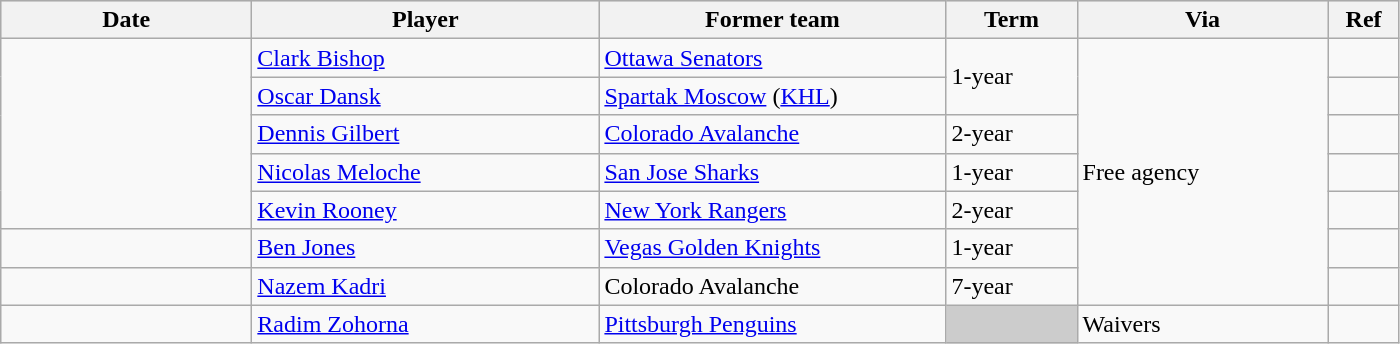<table class="wikitable">
<tr style="background:#ddd; text-align:center;">
<th style="width: 10em;">Date</th>
<th style="width: 14em;">Player</th>
<th style="width: 14em;">Former team</th>
<th style="width: 5em;">Term</th>
<th style="width: 10em;">Via</th>
<th style="width: 2.5em;">Ref</th>
</tr>
<tr>
<td rowspan=5></td>
<td><a href='#'>Clark Bishop</a></td>
<td><a href='#'>Ottawa Senators</a></td>
<td rowspan=2>1-year</td>
<td rowspan=7>Free agency</td>
<td></td>
</tr>
<tr>
<td><a href='#'>Oscar Dansk</a></td>
<td><a href='#'>Spartak Moscow</a> (<a href='#'>KHL</a>)</td>
<td></td>
</tr>
<tr>
<td><a href='#'>Dennis Gilbert</a></td>
<td><a href='#'>Colorado Avalanche</a></td>
<td>2-year</td>
<td></td>
</tr>
<tr>
<td><a href='#'>Nicolas Meloche</a></td>
<td><a href='#'>San Jose Sharks</a></td>
<td>1-year</td>
<td></td>
</tr>
<tr>
<td><a href='#'>Kevin Rooney</a></td>
<td><a href='#'>New York Rangers</a></td>
<td>2-year</td>
<td></td>
</tr>
<tr>
<td></td>
<td><a href='#'>Ben Jones</a></td>
<td><a href='#'>Vegas Golden Knights</a></td>
<td>1-year</td>
<td></td>
</tr>
<tr>
<td></td>
<td><a href='#'>Nazem Kadri</a></td>
<td>Colorado Avalanche</td>
<td>7-year</td>
<td></td>
</tr>
<tr>
<td></td>
<td><a href='#'>Radim Zohorna</a></td>
<td><a href='#'>Pittsburgh Penguins</a></td>
<td style="background:#ccc;"></td>
<td>Waivers</td>
<td></td>
</tr>
</table>
